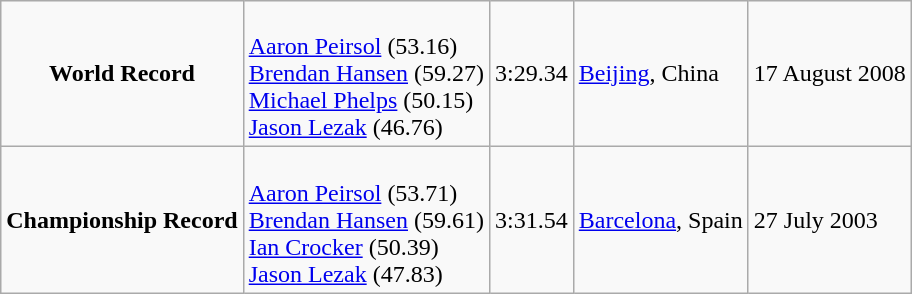<table class="wikitable" border="1" align="center">
<tr>
<td align="center"><strong>World Record</strong></td>
<td><br><a href='#'>Aaron Peirsol</a> (53.16)<br><a href='#'>Brendan Hansen</a> (59.27)<br><a href='#'>Michael Phelps</a> (50.15)<br><a href='#'>Jason Lezak</a> (46.76)</td>
<td>3:29.34</td>
<td><a href='#'>Beijing</a>, China</td>
<td>17 August 2008</td>
</tr>
<tr>
<td align="center"><strong>Championship Record</strong></td>
<td><br><a href='#'>Aaron Peirsol</a> (53.71)<br><a href='#'>Brendan Hansen</a> (59.61)<br><a href='#'>Ian Crocker</a> (50.39)<br><a href='#'>Jason Lezak</a> (47.83)</td>
<td>3:31.54</td>
<td><a href='#'>Barcelona</a>, Spain</td>
<td>27 July 2003</td>
</tr>
</table>
